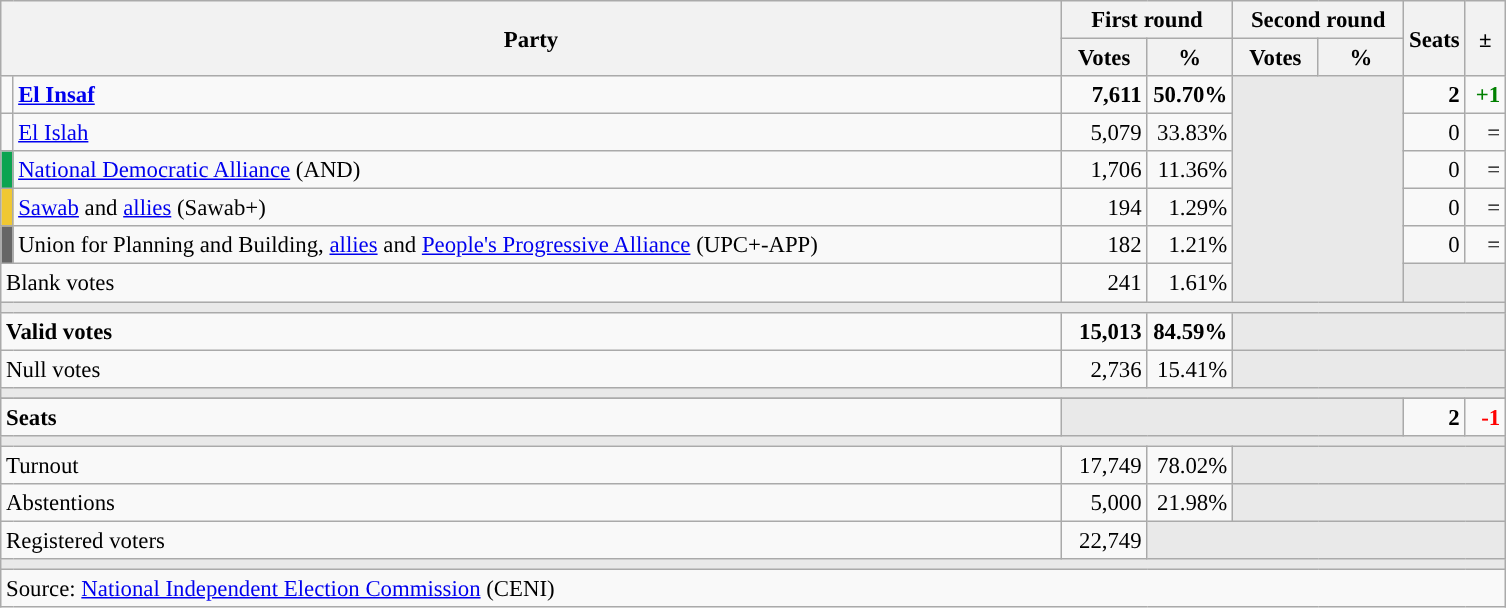<table class="wikitable" style="text-align:right;font-size:95%;">
<tr>
<th rowspan="2" colspan="2" width="700">Party</th>
<th colspan="2">First round</th>
<th colspan="2">Second round</th>
<th rowspan="2" width="25">Seats</th>
<th rowspan="2" width="20">±</th>
</tr>
<tr>
<th width="50">Votes</th>
<th width="50">%</th>
<th width="50">Votes</th>
<th width="50">%</th>
</tr>
<tr>
<td width="1" style="color:inherit;background:"></td>
<td style="text-align:left;"><strong><a href='#'>El Insaf</a></strong></td>
<td><strong>7,611</strong></td>
<td><strong>50.70%</strong></td>
<td colspan="2" rowspan="6" style="background:#E9E9E9;"></td>
<td><strong>2</strong></td>
<td style="color:green;"><strong>+1</strong></td>
</tr>
<tr>
<td width="1" style="color:inherit;background:"></td>
<td style="text-align:left;"><a href='#'>El Islah</a></td>
<td>5,079</td>
<td>33.83%</td>
<td>0</td>
<td>=</td>
</tr>
<tr>
<td width="1" style="color:inherit;background:#0AA450;"></td>
<td style="text-align:left;"><a href='#'>National Democratic Alliance</a> (AND)</td>
<td>1,706</td>
<td>11.36%</td>
<td>0</td>
<td>=</td>
</tr>
<tr>
<td width="1" style="color:inherit;background:#F0C832;"></td>
<td style="text-align:left;"><a href='#'>Sawab</a> and <a href='#'>allies</a> (Sawab+)</td>
<td>194</td>
<td>1.29%</td>
<td>0</td>
<td>=</td>
</tr>
<tr>
<td width="1" style="color:inherit;background:#666666;"></td>
<td style="text-align:left;">Union for Planning and Building, <a href='#'>allies</a> and <a href='#'>People's Progressive Alliance</a> (UPC+-APP)</td>
<td>182</td>
<td>1.21%</td>
<td>0</td>
<td>=</td>
</tr>
<tr>
<td colspan="2" style="text-align:left;">Blank votes</td>
<td>241</td>
<td>1.61%</td>
<td colspan="4" style="background:#E9E9E9;"></td>
</tr>
<tr>
<td colspan="8" style="background:#E9E9E9;"></td>
</tr>
<tr style="font-weight:bold;">
<td colspan="2" style="text-align:left;">Valid votes</td>
<td>15,013</td>
<td>84.59%</td>
<td colspan="4" style="background:#E9E9E9;"></td>
</tr>
<tr>
<td colspan="2" style="text-align:left;">Null votes</td>
<td>2,736</td>
<td>15.41%</td>
<td colspan="4" style="background:#E9E9E9;"></td>
</tr>
<tr>
<td colspan="8" style="background:#E9E9E9;"></td>
</tr>
<tr>
</tr>
<tr style="font-weight:bold;">
<td colspan="2" style="text-align:left;">Seats</td>
<td colspan="4" style="background:#E9E9E9;"></td>
<td>2</td>
<td style="color:red;">-1</td>
</tr>
<tr>
<td colspan="8" style="background:#E9E9E9;"></td>
</tr>
<tr>
<td colspan="2" style="text-align:left;">Turnout</td>
<td>17,749</td>
<td>78.02%</td>
<td colspan="4" style="background:#E9E9E9;"></td>
</tr>
<tr>
<td colspan="2" style="text-align:left;">Abstentions</td>
<td>5,000</td>
<td>21.98%</td>
<td colspan="4" style="background:#E9E9E9;"></td>
</tr>
<tr>
<td colspan="2" style="text-align:left;">Registered voters</td>
<td>22,749</td>
<td colspan="5" style="background:#E9E9E9;"></td>
</tr>
<tr>
<td colspan="8" style="background:#E9E9E9;"></td>
</tr>
<tr>
<td colspan="8" style="text-align:left;">Source: <a href='#'>National Independent Election Commission</a> (CENI)</td>
</tr>
</table>
